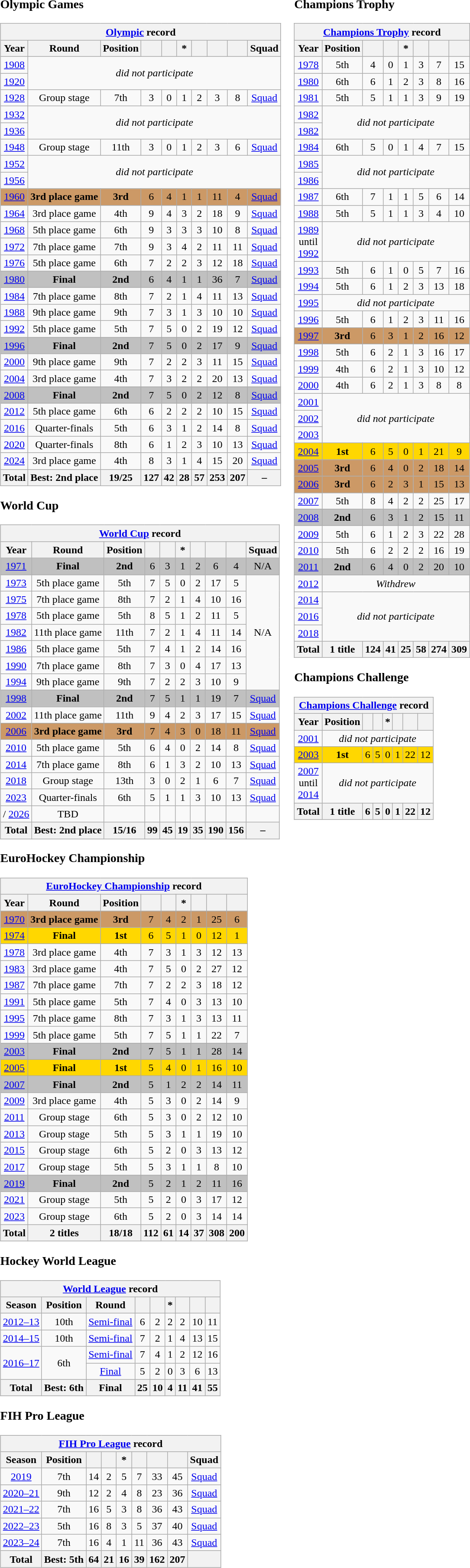<table>
<tr>
<td valign=top width=0%><br><h3>Olympic Games</h3><table class="wikitable" style="text-align: center;">
<tr>
<th colspan=10><a href='#'>Olympic</a> record</th>
</tr>
<tr>
<th>Year</th>
<th>Round</th>
<th>Position</th>
<th></th>
<th></th>
<th>*</th>
<th></th>
<th></th>
<th></th>
<th>Squad</th>
</tr>
<tr>
<td> <a href='#'>1908</a></td>
<td rowspan=2 colspan=9><em>did not participate</em></td>
</tr>
<tr>
<td> <a href='#'>1920</a></td>
</tr>
<tr>
<td> <a href='#'>1928</a></td>
<td>Group stage</td>
<td>7th</td>
<td>3</td>
<td>0</td>
<td>1</td>
<td>2</td>
<td>3</td>
<td>8</td>
<td><a href='#'>Squad</a></td>
</tr>
<tr>
<td> <a href='#'>1932</a></td>
<td colspan=9 rowspan=2><em>did not participate</em></td>
</tr>
<tr>
<td> <a href='#'>1936</a></td>
</tr>
<tr>
<td> <a href='#'>1948</a></td>
<td>Group stage</td>
<td>11th</td>
<td>3</td>
<td>0</td>
<td>1</td>
<td>2</td>
<td>3</td>
<td>6</td>
<td><a href='#'>Squad</a></td>
</tr>
<tr>
<td> <a href='#'>1952</a></td>
<td colspan=9 rowspan=2><em>did not participate</em></td>
</tr>
<tr>
<td> <a href='#'>1956</a></td>
</tr>
<tr bgcolor=cc9966>
<td> <a href='#'>1960</a></td>
<td><strong>3rd place game</strong></td>
<td><strong>3rd</strong></td>
<td>6</td>
<td>4</td>
<td>1</td>
<td>1</td>
<td>11</td>
<td>4</td>
<td><a href='#'>Squad</a></td>
</tr>
<tr game>
<td> <a href='#'>1964</a></td>
<td>3rd place game</td>
<td>4th</td>
<td>9</td>
<td>4</td>
<td>3</td>
<td>2</td>
<td>18</td>
<td>9</td>
<td><a href='#'>Squad</a></td>
</tr>
<tr>
<td> <a href='#'>1968</a></td>
<td>5th place game</td>
<td>6th</td>
<td>9</td>
<td>3</td>
<td>3</td>
<td>3</td>
<td>10</td>
<td>8</td>
<td><a href='#'>Squad</a></td>
</tr>
<tr>
<td> <a href='#'>1972</a></td>
<td>7th place game</td>
<td>7th</td>
<td>9</td>
<td>3</td>
<td>4</td>
<td>2</td>
<td>11</td>
<td>11</td>
<td><a href='#'>Squad</a></td>
</tr>
<tr>
<td> <a href='#'>1976</a></td>
<td>5th place game</td>
<td>6th</td>
<td>7</td>
<td>2</td>
<td>2</td>
<td>3</td>
<td>12</td>
<td>18</td>
<td><a href='#'>Squad</a></td>
</tr>
<tr bgcolor=silver>
<td> <a href='#'>1980</a></td>
<td><strong>Final</strong></td>
<td><strong>2nd</strong></td>
<td>6</td>
<td>4</td>
<td>1</td>
<td>1</td>
<td>36</td>
<td>7</td>
<td><a href='#'>Squad</a></td>
</tr>
<tr>
<td> <a href='#'>1984</a></td>
<td>7th place game</td>
<td>8th</td>
<td>7</td>
<td>2</td>
<td>1</td>
<td>4</td>
<td>11</td>
<td>13</td>
<td><a href='#'>Squad</a></td>
</tr>
<tr>
<td> <a href='#'>1988</a></td>
<td>9th place game</td>
<td>9th</td>
<td>7</td>
<td>3</td>
<td>1</td>
<td>3</td>
<td>10</td>
<td>10</td>
<td><a href='#'>Squad</a></td>
</tr>
<tr>
<td> <a href='#'>1992</a></td>
<td>5th place game</td>
<td>5th</td>
<td>7</td>
<td>5</td>
<td>0</td>
<td>2</td>
<td>19</td>
<td>12</td>
<td><a href='#'>Squad</a></td>
</tr>
<tr bgcolor=silver>
<td> <a href='#'>1996</a></td>
<td><strong>Final</strong></td>
<td><strong>2nd</strong></td>
<td>7</td>
<td>5</td>
<td>0</td>
<td>2</td>
<td>17</td>
<td>9</td>
<td><a href='#'>Squad</a></td>
</tr>
<tr>
<td> <a href='#'>2000</a></td>
<td>9th place game</td>
<td>9th</td>
<td>7</td>
<td>2</td>
<td>2</td>
<td>3</td>
<td>11</td>
<td>15</td>
<td><a href='#'>Squad</a></td>
</tr>
<tr>
<td> <a href='#'>2004</a></td>
<td>3rd place game</td>
<td>4th</td>
<td>7</td>
<td>3</td>
<td>2</td>
<td>2</td>
<td>20</td>
<td>13</td>
<td><a href='#'>Squad</a></td>
</tr>
<tr bgcolor=silver>
<td> <a href='#'>2008</a></td>
<td><strong>Final</strong></td>
<td><strong>2nd</strong></td>
<td>7</td>
<td>5</td>
<td>0</td>
<td>2</td>
<td>12</td>
<td>8</td>
<td><a href='#'>Squad</a></td>
</tr>
<tr>
<td> <a href='#'>2012</a></td>
<td>5th place game</td>
<td>6th</td>
<td>6</td>
<td>2</td>
<td>2</td>
<td>2</td>
<td>10</td>
<td>15</td>
<td><a href='#'>Squad</a></td>
</tr>
<tr>
<td> <a href='#'>2016</a></td>
<td>Quarter-finals</td>
<td>5th</td>
<td>6</td>
<td>3</td>
<td>1</td>
<td>2</td>
<td>14</td>
<td>8</td>
<td><a href='#'>Squad</a></td>
</tr>
<tr>
<td> <a href='#'>2020</a></td>
<td>Quarter-finals</td>
<td>8th</td>
<td>6</td>
<td>1</td>
<td>2</td>
<td>3</td>
<td>10</td>
<td>13</td>
<td><a href='#'>Squad</a></td>
</tr>
<tr>
<td> <a href='#'>2024</a></td>
<td>3rd place game</td>
<td>4th</td>
<td>8</td>
<td>3</td>
<td>1</td>
<td>4</td>
<td>15</td>
<td>20</td>
<td><a href='#'>Squad</a></td>
</tr>
<tr>
<th>Total</th>
<th>Best: 2nd place</th>
<th>19/25</th>
<th>127</th>
<th>42</th>
<th>28</th>
<th>57</th>
<th>253</th>
<th>207</th>
<th>–</th>
</tr>
</table>
<h3>World Cup</h3><table class="wikitable" style="text-align: center;">
<tr>
<th colspan=10><a href='#'>World Cup</a> record</th>
</tr>
<tr>
<th>Year</th>
<th>Round</th>
<th>Position</th>
<th></th>
<th></th>
<th>*</th>
<th></th>
<th></th>
<th></th>
<th>Squad</th>
</tr>
<tr bgcolor=silver>
<td> <a href='#'>1971</a></td>
<td><strong>Final</strong></td>
<td><strong>2nd</strong></td>
<td>6</td>
<td>3</td>
<td>1</td>
<td>2</td>
<td>6</td>
<td>4</td>
<td>N/A</td>
</tr>
<tr>
<td> <a href='#'>1973</a></td>
<td>5th place game</td>
<td>5th</td>
<td>7</td>
<td>5</td>
<td>0</td>
<td>2</td>
<td>17</td>
<td>5</td>
<td rowspan=7>N/A</td>
</tr>
<tr>
<td> <a href='#'>1975</a></td>
<td>7th place game</td>
<td>8th</td>
<td>7</td>
<td>2</td>
<td>1</td>
<td>4</td>
<td>10</td>
<td>16</td>
</tr>
<tr>
<td> <a href='#'>1978</a></td>
<td>5th place game</td>
<td>5th</td>
<td>8</td>
<td>5</td>
<td>1</td>
<td>2</td>
<td>11</td>
<td>5</td>
</tr>
<tr>
<td> <a href='#'>1982</a></td>
<td>11th place game</td>
<td>11th</td>
<td>7</td>
<td>2</td>
<td>1</td>
<td>4</td>
<td>11</td>
<td>14</td>
</tr>
<tr>
<td> <a href='#'>1986</a></td>
<td>5th place game</td>
<td>5th</td>
<td>7</td>
<td>4</td>
<td>1</td>
<td>2</td>
<td>14</td>
<td>16</td>
</tr>
<tr>
<td> <a href='#'>1990</a></td>
<td>7th place game</td>
<td>8th</td>
<td>7</td>
<td>3</td>
<td>0</td>
<td>4</td>
<td>17</td>
<td>13</td>
</tr>
<tr>
<td> <a href='#'>1994</a></td>
<td>9th place game</td>
<td>9th</td>
<td>7</td>
<td>2</td>
<td>2</td>
<td>3</td>
<td>10</td>
<td>9</td>
</tr>
<tr bgcolor=silver>
<td> <a href='#'>1998</a></td>
<td><strong>Final</strong></td>
<td><strong>2nd</strong></td>
<td>7</td>
<td>5</td>
<td>1</td>
<td>1</td>
<td>19</td>
<td>7</td>
<td><a href='#'>Squad</a></td>
</tr>
<tr>
<td> <a href='#'>2002</a></td>
<td>11th place game</td>
<td>11th</td>
<td>9</td>
<td>4</td>
<td>2</td>
<td>3</td>
<td>17</td>
<td>15</td>
<td><a href='#'>Squad</a></td>
</tr>
<tr bgcolor=cc9966>
<td> <a href='#'>2006</a></td>
<td><strong>3rd place game</strong></td>
<td><strong>3rd</strong></td>
<td>7</td>
<td>4</td>
<td>3</td>
<td>0</td>
<td>18</td>
<td>11</td>
<td><a href='#'>Squad</a></td>
</tr>
<tr>
<td> <a href='#'>2010</a></td>
<td>5th place game</td>
<td>5th</td>
<td>6</td>
<td>4</td>
<td>0</td>
<td>2</td>
<td>14</td>
<td>8</td>
<td><a href='#'>Squad</a></td>
</tr>
<tr>
<td> <a href='#'>2014</a></td>
<td>7th place game</td>
<td>8th</td>
<td>6</td>
<td>1</td>
<td>3</td>
<td>2</td>
<td>10</td>
<td>13</td>
<td><a href='#'>Squad</a></td>
</tr>
<tr>
<td> <a href='#'>2018</a></td>
<td>Group stage</td>
<td>13th</td>
<td>3</td>
<td>0</td>
<td>2</td>
<td>1</td>
<td>6</td>
<td>7</td>
<td><a href='#'>Squad</a></td>
</tr>
<tr>
<td> <a href='#'>2023</a></td>
<td>Quarter-finals</td>
<td>6th</td>
<td>5</td>
<td>1</td>
<td>1</td>
<td>3</td>
<td>10</td>
<td>13</td>
<td><a href='#'>Squad</a></td>
</tr>
<tr>
<td> /  <a href='#'>2026</a></td>
<td>TBD</td>
<td></td>
<td></td>
<td></td>
<td></td>
<td></td>
<td></td>
<td></td>
<td></td>
</tr>
<tr>
<th>Total</th>
<th>Best: 2nd place</th>
<th>15/16</th>
<th>99</th>
<th>45</th>
<th>19</th>
<th>35</th>
<th>190</th>
<th>156</th>
<th>–</th>
</tr>
</table>
<h3>EuroHockey Championship</h3><table class="wikitable" style="text-align: center;">
<tr>
<th colspan=9><a href='#'>EuroHockey Championship</a> record</th>
</tr>
<tr>
<th>Year</th>
<th>Round</th>
<th>Position</th>
<th></th>
<th></th>
<th>*</th>
<th></th>
<th></th>
<th></th>
</tr>
<tr bgcolor=cc9966>
<td> <a href='#'>1970</a></td>
<td><strong>3rd place game</strong></td>
<td><strong>3rd</strong></td>
<td>7</td>
<td>4</td>
<td>2</td>
<td>1</td>
<td>25</td>
<td>6</td>
</tr>
<tr bgcolor=gold>
<td> <a href='#'>1974</a></td>
<td><strong>Final</strong></td>
<td><strong>1st</strong></td>
<td>6</td>
<td>5</td>
<td>1</td>
<td>0</td>
<td>12</td>
<td>1</td>
</tr>
<tr>
<td> <a href='#'>1978</a></td>
<td>3rd place game</td>
<td>4th</td>
<td>7</td>
<td>3</td>
<td>1</td>
<td>3</td>
<td>12</td>
<td>13</td>
</tr>
<tr>
<td> <a href='#'>1983</a></td>
<td>3rd place game</td>
<td>4th</td>
<td>7</td>
<td>5</td>
<td>0</td>
<td>2</td>
<td>27</td>
<td>12</td>
</tr>
<tr>
<td> <a href='#'>1987</a></td>
<td>7th place game</td>
<td>7th</td>
<td>7</td>
<td>2</td>
<td>2</td>
<td>3</td>
<td>18</td>
<td>12</td>
</tr>
<tr>
<td> <a href='#'>1991</a></td>
<td>5th place game</td>
<td>5th</td>
<td>7</td>
<td>4</td>
<td>0</td>
<td>3</td>
<td>13</td>
<td>10</td>
</tr>
<tr>
<td> <a href='#'>1995</a></td>
<td>7th place game</td>
<td>8th</td>
<td>7</td>
<td>3</td>
<td>1</td>
<td>3</td>
<td>13</td>
<td>11</td>
</tr>
<tr>
<td> <a href='#'>1999</a></td>
<td>5th place game</td>
<td>5th</td>
<td>7</td>
<td>5</td>
<td>1</td>
<td>1</td>
<td>22</td>
<td>7</td>
</tr>
<tr bgcolor=silver>
<td> <a href='#'>2003</a></td>
<td><strong>Final</strong></td>
<td><strong>2nd</strong></td>
<td>7</td>
<td>5</td>
<td>1</td>
<td>1</td>
<td>28</td>
<td>14</td>
</tr>
<tr bgcolor=gold>
<td> <a href='#'>2005</a></td>
<td><strong>Final</strong></td>
<td><strong>1st</strong></td>
<td>5</td>
<td>4</td>
<td>0</td>
<td>1</td>
<td>16</td>
<td>10</td>
</tr>
<tr bgcolor=silver>
<td> <a href='#'>2007</a></td>
<td><strong>Final</strong></td>
<td><strong>2nd</strong></td>
<td>5</td>
<td>1</td>
<td>2</td>
<td>2</td>
<td>14</td>
<td>11</td>
</tr>
<tr>
<td> <a href='#'>2009</a></td>
<td>3rd place game</td>
<td>4th</td>
<td>5</td>
<td>3</td>
<td>0</td>
<td>2</td>
<td>14</td>
<td>9</td>
</tr>
<tr>
<td> <a href='#'>2011</a></td>
<td>Group stage</td>
<td>6th</td>
<td>5</td>
<td>3</td>
<td>0</td>
<td>2</td>
<td>12</td>
<td>10</td>
</tr>
<tr>
<td> <a href='#'>2013</a></td>
<td>Group stage</td>
<td>5th</td>
<td>5</td>
<td>3</td>
<td>1</td>
<td>1</td>
<td>19</td>
<td>10</td>
</tr>
<tr>
<td> <a href='#'>2015</a></td>
<td>Group stage</td>
<td>6th</td>
<td>5</td>
<td>2</td>
<td>0</td>
<td>3</td>
<td>13</td>
<td>12</td>
</tr>
<tr>
<td> <a href='#'>2017</a></td>
<td>Group stage</td>
<td>5th</td>
<td>5</td>
<td>3</td>
<td>1</td>
<td>1</td>
<td>8</td>
<td>10</td>
</tr>
<tr bgcolor=silver>
<td> <a href='#'>2019</a></td>
<td><strong>Final</strong></td>
<td><strong>2nd</strong></td>
<td>5</td>
<td>2</td>
<td>1</td>
<td>2</td>
<td>11</td>
<td>16</td>
</tr>
<tr>
<td> <a href='#'>2021</a></td>
<td>Group stage</td>
<td>5th</td>
<td>5</td>
<td>2</td>
<td>0</td>
<td>3</td>
<td>17</td>
<td>12</td>
</tr>
<tr>
<td> <a href='#'>2023</a></td>
<td>Group stage</td>
<td>6th</td>
<td>5</td>
<td>2</td>
<td>0</td>
<td>3</td>
<td>14</td>
<td>14</td>
</tr>
<tr>
<th>Total</th>
<th>2 titles</th>
<th>18/18</th>
<th>112</th>
<th>61</th>
<th>14</th>
<th>37</th>
<th>308</th>
<th>200</th>
</tr>
</table>
<h3>Hockey World League</h3><table class="wikitable" style="text-align: center;">
<tr>
<th colspan=9><a href='#'>World League</a> record</th>
</tr>
<tr>
<th>Season</th>
<th>Position</th>
<th>Round</th>
<th></th>
<th></th>
<th>*</th>
<th></th>
<th></th>
<th></th>
</tr>
<tr>
<td><a href='#'>2012–13</a></td>
<td>10th</td>
<td><a href='#'>Semi-final</a></td>
<td>6</td>
<td>2</td>
<td>2</td>
<td>2</td>
<td>10</td>
<td>11</td>
</tr>
<tr>
<td><a href='#'>2014–15</a></td>
<td>10th</td>
<td><a href='#'>Semi-final</a></td>
<td>7</td>
<td>2</td>
<td>1</td>
<td>4</td>
<td>13</td>
<td>15</td>
</tr>
<tr>
<td rowspan=2><a href='#'>2016–17</a></td>
<td rowspan=2>6th</td>
<td><a href='#'>Semi-final</a></td>
<td>7</td>
<td>4</td>
<td>1</td>
<td>2</td>
<td>12</td>
<td>16</td>
</tr>
<tr>
<td><a href='#'>Final</a></td>
<td>5</td>
<td>2</td>
<td>0</td>
<td>3</td>
<td>6</td>
<td>13</td>
</tr>
<tr>
<th>Total</th>
<th>Best: 6th</th>
<th>Final</th>
<th>25</th>
<th>10</th>
<th>4</th>
<th>11</th>
<th>41</th>
<th>55</th>
</tr>
</table>
<h3>FIH Pro League</h3><table class="wikitable" style="text-align: center;">
<tr>
<th colspan=10><a href='#'>FIH Pro League</a> record</th>
</tr>
<tr>
<th>Season</th>
<th>Position</th>
<th></th>
<th></th>
<th>*</th>
<th></th>
<th></th>
<th></th>
<th>Squad</th>
</tr>
<tr>
<td><a href='#'>2019</a></td>
<td>7th</td>
<td>14</td>
<td>2</td>
<td>5</td>
<td>7</td>
<td>33</td>
<td>45</td>
<td><a href='#'>Squad</a></td>
</tr>
<tr>
<td><a href='#'>2020–21</a></td>
<td>9th</td>
<td>12</td>
<td>2</td>
<td>4</td>
<td>8</td>
<td>23</td>
<td>36</td>
<td><a href='#'>Squad</a></td>
</tr>
<tr>
<td><a href='#'>2021–22</a></td>
<td>7th</td>
<td>16</td>
<td>5</td>
<td>3</td>
<td>8</td>
<td>36</td>
<td>43</td>
<td><a href='#'>Squad</a></td>
</tr>
<tr>
<td><a href='#'>2022–23</a></td>
<td>5th</td>
<td>16</td>
<td>8</td>
<td>3</td>
<td>5</td>
<td>37</td>
<td>40</td>
<td><a href='#'>Squad</a></td>
</tr>
<tr>
<td><a href='#'>2023–24</a></td>
<td>7th</td>
<td>16</td>
<td>4</td>
<td>1</td>
<td>11</td>
<td>36</td>
<td>43</td>
<td><a href='#'>Squad</a></td>
</tr>
<tr>
<th>Total</th>
<th>Best: 5th</th>
<th>64</th>
<th>21</th>
<th>16</th>
<th>39</th>
<th>162</th>
<th>207</th>
<th></th>
</tr>
</table>
</td>
<td valign=top width=0%><br><h3>Champions Trophy</h3><table class="wikitable" style="text-align: center;">
<tr>
<th colspan=8><a href='#'>Champions Trophy</a> record</th>
</tr>
<tr>
<th>Year</th>
<th>Position</th>
<th></th>
<th></th>
<th>*</th>
<th></th>
<th></th>
<th></th>
</tr>
<tr>
<td> <a href='#'>1978</a></td>
<td>5th</td>
<td>4</td>
<td>0</td>
<td>1</td>
<td>3</td>
<td>7</td>
<td>15</td>
</tr>
<tr>
<td> <a href='#'>1980</a></td>
<td>6th</td>
<td>6</td>
<td>1</td>
<td>2</td>
<td>3</td>
<td>8</td>
<td>16</td>
</tr>
<tr>
<td> <a href='#'>1981</a></td>
<td>5th</td>
<td>5</td>
<td>1</td>
<td>1</td>
<td>3</td>
<td>9</td>
<td>19</td>
</tr>
<tr>
<td> <a href='#'>1982</a></td>
<td colspan=7 rowspan=2><em>did not participate</em></td>
</tr>
<tr>
<td> <a href='#'>1982</a></td>
</tr>
<tr>
<td> <a href='#'>1984</a></td>
<td>6th</td>
<td>5</td>
<td>0</td>
<td>1</td>
<td>4</td>
<td>7</td>
<td>15</td>
</tr>
<tr>
<td> <a href='#'>1985</a></td>
<td colspan=7 rowspan=2><em>did not participate</em></td>
</tr>
<tr>
<td> <a href='#'>1986</a></td>
</tr>
<tr>
<td> <a href='#'>1987</a></td>
<td>6th</td>
<td>7</td>
<td>1</td>
<td>1</td>
<td>5</td>
<td>6</td>
<td>14</td>
</tr>
<tr>
<td> <a href='#'>1988</a></td>
<td>5th</td>
<td>5</td>
<td>1</td>
<td>1</td>
<td>3</td>
<td>4</td>
<td>10</td>
</tr>
<tr>
<td> <a href='#'>1989</a><br>until<br> <a href='#'>1992</a></td>
<td colspan=7><em>did not participate</em></td>
</tr>
<tr>
<td> <a href='#'>1993</a></td>
<td>5th</td>
<td>6</td>
<td>1</td>
<td>0</td>
<td>5</td>
<td>7</td>
<td>16</td>
</tr>
<tr>
<td> <a href='#'>1994</a></td>
<td>5th</td>
<td>6</td>
<td>1</td>
<td>2</td>
<td>3</td>
<td>13</td>
<td>18</td>
</tr>
<tr>
<td> <a href='#'>1995</a></td>
<td colspan=7><em>did not participate</em></td>
</tr>
<tr>
<td> <a href='#'>1996</a></td>
<td>5th</td>
<td>6</td>
<td>1</td>
<td>2</td>
<td>3</td>
<td>11</td>
<td>16</td>
</tr>
<tr bgcolor=cc9966>
<td> <a href='#'>1997</a></td>
<td><strong>3rd</strong></td>
<td>6</td>
<td>3</td>
<td>1</td>
<td>2</td>
<td>16</td>
<td>12</td>
</tr>
<tr>
<td> <a href='#'>1998</a></td>
<td>5th</td>
<td>6</td>
<td>2</td>
<td>1</td>
<td>3</td>
<td>16</td>
<td>17</td>
</tr>
<tr>
<td> <a href='#'>1999</a></td>
<td>4th</td>
<td>6</td>
<td>2</td>
<td>1</td>
<td>3</td>
<td>10</td>
<td>12</td>
</tr>
<tr>
<td> <a href='#'>2000</a></td>
<td>4th</td>
<td>6</td>
<td>2</td>
<td>1</td>
<td>3</td>
<td>8</td>
<td>8</td>
</tr>
<tr>
<td> <a href='#'>2001</a></td>
<td colspan=7 rowspan=3><em>did not participate</em></td>
</tr>
<tr>
<td> <a href='#'>2002</a></td>
</tr>
<tr>
<td> <a href='#'>2003</a></td>
</tr>
<tr bgcolor=gold>
<td> <a href='#'>2004</a></td>
<td><strong>1st</strong></td>
<td>6</td>
<td>5</td>
<td>0</td>
<td>1</td>
<td>21</td>
<td>9</td>
</tr>
<tr bgcolor=cc9966>
<td> <a href='#'>2005</a></td>
<td><strong>3rd</strong></td>
<td>6</td>
<td>4</td>
<td>0</td>
<td>2</td>
<td>18</td>
<td>14</td>
</tr>
<tr bgcolor=cc9966>
<td> <a href='#'>2006</a></td>
<td><strong>3rd</strong></td>
<td>6</td>
<td>2</td>
<td>3</td>
<td>1</td>
<td>15</td>
<td>13</td>
</tr>
<tr>
<td> <a href='#'>2007</a></td>
<td>5th</td>
<td>8</td>
<td>4</td>
<td>2</td>
<td>2</td>
<td>25</td>
<td>17</td>
</tr>
<tr bgcolor=silver>
<td> <a href='#'>2008</a></td>
<td><strong>2nd</strong></td>
<td>6</td>
<td>3</td>
<td>1</td>
<td>2</td>
<td>15</td>
<td>11</td>
</tr>
<tr>
<td> <a href='#'>2009</a></td>
<td>5th</td>
<td>6</td>
<td>1</td>
<td>2</td>
<td>3</td>
<td>22</td>
<td>28</td>
</tr>
<tr>
<td> <a href='#'>2010</a></td>
<td>5th</td>
<td>6</td>
<td>2</td>
<td>2</td>
<td>2</td>
<td>16</td>
<td>19</td>
</tr>
<tr bgcolor=silver>
<td> <a href='#'>2011</a></td>
<td><strong>2nd</strong></td>
<td>6</td>
<td>4</td>
<td>0</td>
<td>2</td>
<td>20</td>
<td>10</td>
</tr>
<tr>
<td> <a href='#'>2012</a></td>
<td colspan=7><em>Withdrew</em></td>
</tr>
<tr>
<td> <a href='#'>2014</a></td>
<td colspan=7 rowspan=3><em>did not participate</em></td>
</tr>
<tr>
<td> <a href='#'>2016</a></td>
</tr>
<tr>
<td> <a href='#'>2018</a></td>
</tr>
<tr>
<th>Total</th>
<th>1 title</th>
<th>124</th>
<th>41</th>
<th>25</th>
<th>58</th>
<th>274</th>
<th>309</th>
</tr>
</table>
<h3>Champions Challenge</h3><table class="wikitable" style="text-align: center;">
<tr>
<th colspan=8><a href='#'>Champions Challenge</a> record</th>
</tr>
<tr>
<th>Year</th>
<th>Position</th>
<th></th>
<th></th>
<th>*</th>
<th></th>
<th></th>
<th></th>
</tr>
<tr>
<td> <a href='#'>2001</a></td>
<td colspan=7><em>did not participate</em></td>
</tr>
<tr bgcolor=gold>
<td> <a href='#'>2003</a></td>
<td><strong>1st</strong></td>
<td>6</td>
<td>5</td>
<td>0</td>
<td>1</td>
<td>22</td>
<td>12</td>
</tr>
<tr>
<td> <a href='#'>2007</a><br>until<br> <a href='#'>2014</a></td>
<td colspan=7><em>did not participate</em></td>
</tr>
<tr>
<th>Total</th>
<th>1 title</th>
<th>6</th>
<th>5</th>
<th>0</th>
<th>1</th>
<th>22</th>
<th>12</th>
</tr>
</table>
</td>
</tr>
</table>
